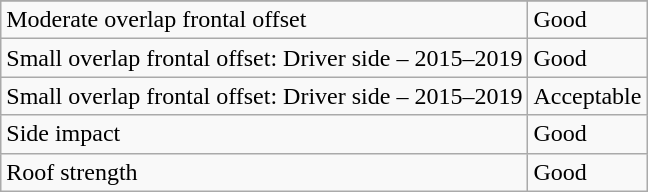<table class="wikitable">
<tr>
</tr>
<tr>
<td>Moderate overlap frontal offset</td>
<td>Good</td>
</tr>
<tr>
<td>Small overlap frontal offset: Driver side – 2015–2019</td>
<td>Good</td>
</tr>
<tr>
<td>Small overlap frontal offset: Driver side – 2015–2019</td>
<td>Acceptable</td>
</tr>
<tr>
<td>Side impact</td>
<td>Good</td>
</tr>
<tr>
<td>Roof strength</td>
<td>Good</td>
</tr>
</table>
